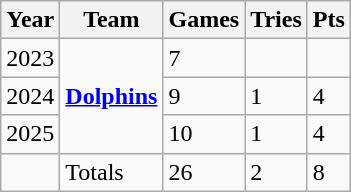<table class="wikitable">
<tr>
<th>Year</th>
<th>Team</th>
<th>Games</th>
<th>Tries</th>
<th>Pts</th>
</tr>
<tr>
<td>2023</td>
<td rowspan="3"> <strong><a href='#'>Dolphins</a></strong></td>
<td>7</td>
<td></td>
<td></td>
</tr>
<tr>
<td>2024</td>
<td>9</td>
<td>1</td>
<td>4</td>
</tr>
<tr>
<td>2025</td>
<td>10</td>
<td>1</td>
<td>4</td>
</tr>
<tr>
<td></td>
<td>Totals</td>
<td>26</td>
<td>2</td>
<td>8</td>
</tr>
</table>
